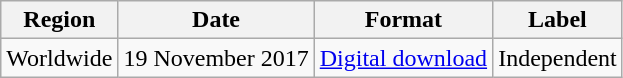<table class=wikitable>
<tr>
<th>Region</th>
<th>Date</th>
<th>Format</th>
<th>Label</th>
</tr>
<tr>
<td>Worldwide</td>
<td>19 November 2017</td>
<td><a href='#'>Digital download</a></td>
<td>Independent</td>
</tr>
</table>
